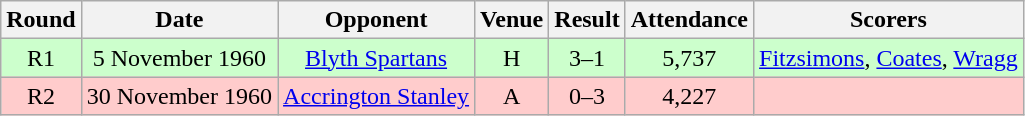<table class="wikitable" style="font-size:100%; text-align:center">
<tr>
<th>Round</th>
<th>Date</th>
<th>Opponent</th>
<th>Venue</th>
<th>Result</th>
<th>Attendance</th>
<th>Scorers</th>
</tr>
<tr style="background-color: #CCFFCC;">
<td>R1</td>
<td>5 November 1960</td>
<td><a href='#'>Blyth Spartans</a></td>
<td>H</td>
<td>3–1</td>
<td>5,737</td>
<td><a href='#'>Fitzsimons</a>, <a href='#'>Coates</a>, <a href='#'>Wragg</a></td>
</tr>
<tr style="background-color: #FFCCCC;">
<td>R2</td>
<td>30 November 1960</td>
<td><a href='#'>Accrington Stanley</a></td>
<td>A</td>
<td>0–3</td>
<td>4,227</td>
<td></td>
</tr>
</table>
